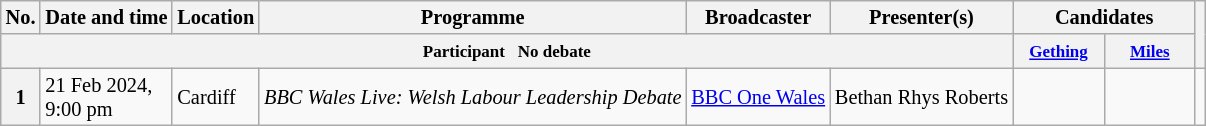<table class="wikitable" style="font-size:85%">
<tr>
<th style="white-space:nowrap;">No.</th>
<th>Date and time</th>
<th>Location</th>
<th>Programme</th>
<th>Broadcaster</th>
<th>Presenter(s)</th>
<th colspan="2" scope="col">Candidates</th>
<th rowspan="2"></th>
</tr>
<tr>
<th colspan="6"><small> Participant    No debate</small></th>
<th scope="col" style="width:4em;"><small><a href='#'>Gething</a></small></th>
<th scope="col" style="width:4em;"><small><a href='#'>Miles</a></small></th>
</tr>
<tr>
<th>1</th>
<td style="white-space:nowrap;">21 Feb 2024,<br>9:00 pm</td>
<td style="white-space:nowrap;">Cardiff</td>
<td style="white-space;"><em>BBC Wales Live: Welsh Labour Leadership Debate</em></td>
<td style="white-space:nowrap;"><a href='#'>BBC One Wales</a></td>
<td style="white-space:nowrap;">Bethan Rhys Roberts</td>
<td></td>
<td></td>
<td></td>
</tr>
</table>
